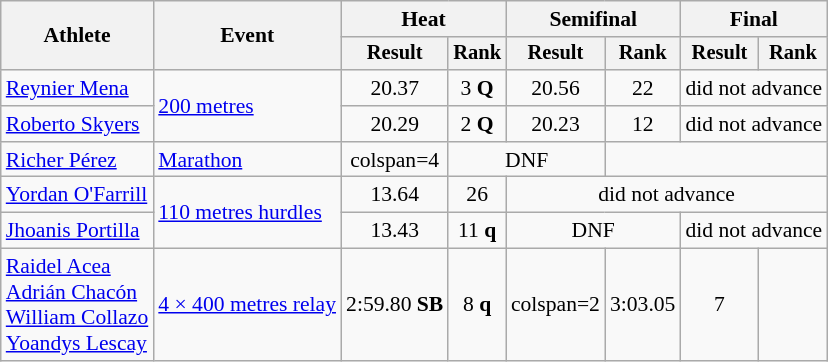<table class="wikitable" style="font-size:90%">
<tr>
<th rowspan="2">Athlete</th>
<th rowspan="2">Event</th>
<th colspan="2">Heat</th>
<th colspan="2">Semifinal</th>
<th colspan="2">Final</th>
</tr>
<tr style="font-size:95%">
<th>Result</th>
<th>Rank</th>
<th>Result</th>
<th>Rank</th>
<th>Result</th>
<th>Rank</th>
</tr>
<tr style=text-align:center>
<td style=text-align:left><a href='#'>Reynier Mena</a></td>
<td style=text-align:left rowspan=2><a href='#'>200 metres</a></td>
<td>20.37</td>
<td>3 <strong>Q</strong></td>
<td>20.56</td>
<td>22</td>
<td colspan=2>did not advance</td>
</tr>
<tr style=text-align:center>
<td style=text-align:left><a href='#'>Roberto Skyers</a></td>
<td>20.29</td>
<td>2 <strong>Q</strong></td>
<td>20.23</td>
<td>12</td>
<td colspan=2>did not advance</td>
</tr>
<tr style=text-align:center>
<td style=text-align:left><a href='#'>Richer Pérez</a></td>
<td style=text-align:left><a href='#'>Marathon</a></td>
<td>colspan=4 </td>
<td colspan=2>DNF</td>
</tr>
<tr style=text-align:center>
<td style=text-align:left><a href='#'>Yordan O'Farrill</a></td>
<td style=text-align:left rowspan=2><a href='#'>110 metres hurdles</a></td>
<td>13.64</td>
<td>26</td>
<td colspan=4>did not advance</td>
</tr>
<tr style=text-align:center>
<td style=text-align:left><a href='#'>Jhoanis Portilla</a></td>
<td>13.43</td>
<td>11 <strong>q</strong></td>
<td colspan=2>DNF</td>
<td colspan=2>did not advance</td>
</tr>
<tr style=text-align:center>
<td style=text-align:left><a href='#'>Raidel Acea</a><br><a href='#'>Adrián Chacón</a><br><a href='#'>William Collazo</a><br><a href='#'>Yoandys Lescay</a></td>
<td style=text-align:left><a href='#'>4 × 400 metres relay</a></td>
<td>2:59.80 <strong>SB</strong></td>
<td>8 <strong>q</strong></td>
<td>colspan=2 </td>
<td>3:03.05</td>
<td>7</td>
</tr>
</table>
